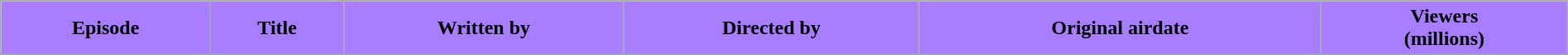<table class="wikitable plainrowheaders" style="width:100%;">
<tr style="color:#000;">
<th style="background:#A97DFF;">Episode</th>
<th style="background:#A97DFF;">Title</th>
<th style="background:#A97DFF;">Written by</th>
<th style="background:#A97DFF;">Directed by</th>
<th style="background:#A97DFF;">Original airdate</th>
<th style="background:#A97DFF;">Viewers<br>(millions)<br>





</th>
</tr>
</table>
